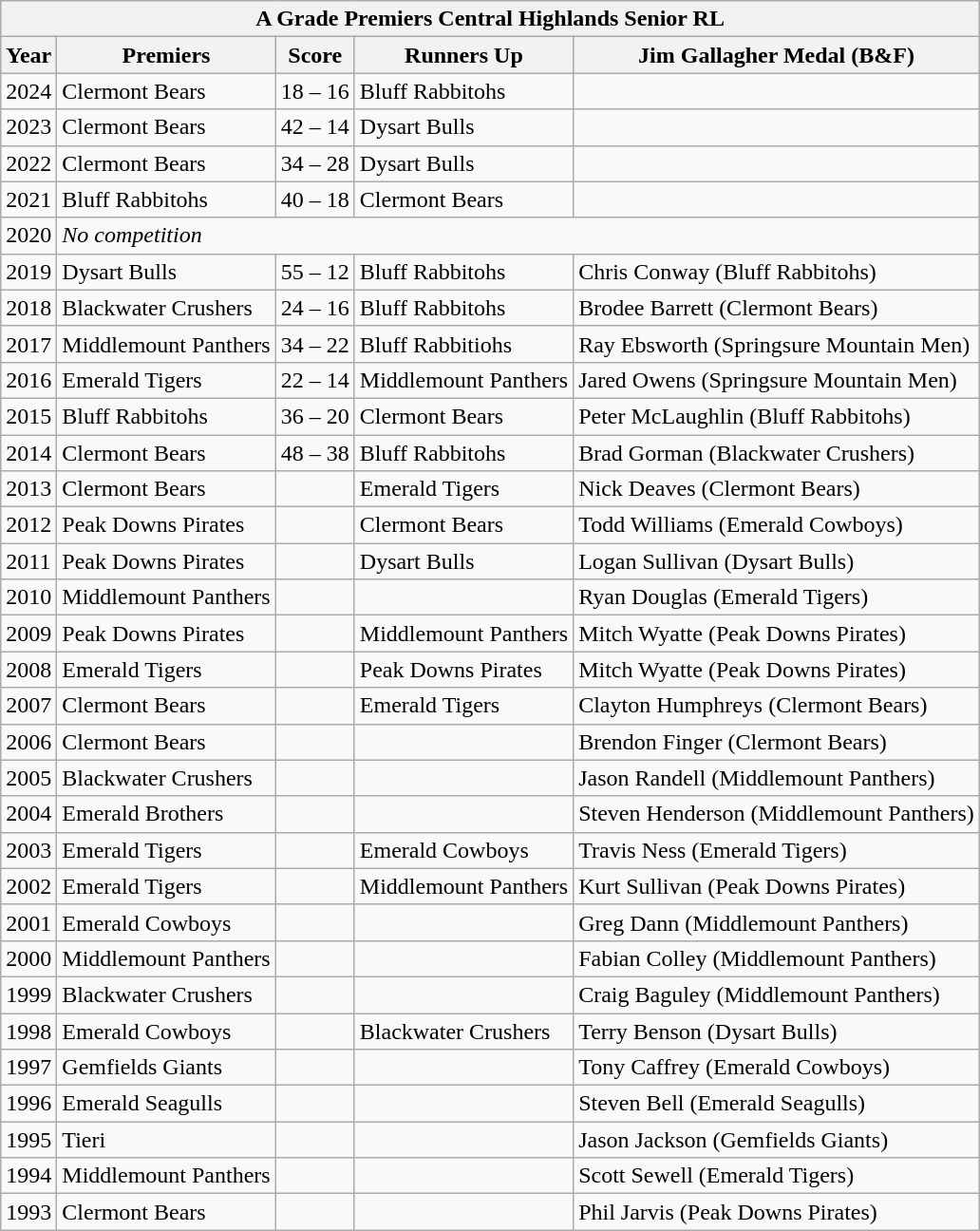<table class="wikitable">
<tr>
<th colspan="5"><strong>A Grade Premiers Central Highlands Senior RL</strong></th>
</tr>
<tr>
<th>Year</th>
<th>Premiers</th>
<th>Score</th>
<th>Runners Up</th>
<th>Jim Gallagher Medal (B&F)</th>
</tr>
<tr>
<td>2024</td>
<td> Clermont Bears</td>
<td>18 – 16</td>
<td> Bluff Rabbitohs</td>
<td></td>
</tr>
<tr>
<td>2023</td>
<td> Clermont Bears</td>
<td>42 – 14</td>
<td> Dysart Bulls</td>
<td></td>
</tr>
<tr>
<td>2022</td>
<td> Clermont Bears</td>
<td>34 – 28</td>
<td> Dysart Bulls</td>
<td></td>
</tr>
<tr>
<td>2021</td>
<td> Bluff Rabbitohs</td>
<td>40 – 18</td>
<td> Clermont Bears</td>
<td></td>
</tr>
<tr>
<td>2020</td>
<td colspan="4"><em>No competition</em></td>
</tr>
<tr>
<td>2019</td>
<td> Dysart Bulls</td>
<td>55 – 12</td>
<td> Bluff Rabbitohs</td>
<td>Chris Conway (Bluff Rabbitohs)</td>
</tr>
<tr>
<td>2018</td>
<td> Blackwater Crushers</td>
<td>24 – 16</td>
<td> Bluff Rabbitohs</td>
<td>Brodee Barrett (Clermont Bears)</td>
</tr>
<tr>
<td>2017</td>
<td> Middlemount Panthers</td>
<td>34 – 22</td>
<td> Bluff Rabbitiohs</td>
<td>Ray Ebsworth (Springsure Mountain Men)</td>
</tr>
<tr>
<td>2016</td>
<td> Emerald Tigers</td>
<td>22 – 14</td>
<td> Middlemount Panthers</td>
<td>Jared Owens (Springsure Mountain Men)</td>
</tr>
<tr>
<td>2015</td>
<td> Bluff Rabbitohs</td>
<td>36 – 20</td>
<td> Clermont Bears</td>
<td>Peter McLaughlin (Bluff Rabbitohs)</td>
</tr>
<tr>
<td>2014</td>
<td> Clermont Bears</td>
<td>48 – 38</td>
<td> Bluff Rabbitohs</td>
<td>Brad Gorman (Blackwater Crushers)</td>
</tr>
<tr>
<td>2013</td>
<td> Clermont Bears</td>
<td></td>
<td> Emerald Tigers</td>
<td>Nick Deaves (Clermont Bears)</td>
</tr>
<tr>
<td>2012</td>
<td> Peak Downs Pirates</td>
<td></td>
<td> Clermont Bears</td>
<td>Todd Williams (Emerald Cowboys)</td>
</tr>
<tr>
<td>2011</td>
<td> Peak Downs Pirates</td>
<td></td>
<td> Dysart Bulls</td>
<td>Logan Sullivan (Dysart Bulls)</td>
</tr>
<tr>
<td>2010</td>
<td> Middlemount Panthers</td>
<td></td>
<td></td>
<td>Ryan Douglas (Emerald Tigers)</td>
</tr>
<tr>
<td>2009</td>
<td> Peak Downs Pirates</td>
<td></td>
<td> Middlemount Panthers</td>
<td>Mitch Wyatte (Peak Downs Pirates)</td>
</tr>
<tr>
<td>2008</td>
<td> Emerald Tigers</td>
<td></td>
<td> Peak Downs Pirates</td>
<td>Mitch Wyatte (Peak Downs Pirates)</td>
</tr>
<tr>
<td>2007</td>
<td> Clermont Bears</td>
<td></td>
<td> Emerald Tigers</td>
<td>Clayton Humphreys (Clermont Bears)</td>
</tr>
<tr>
<td>2006</td>
<td> Clermont Bears</td>
<td></td>
<td></td>
<td>Brendon Finger (Clermont Bears)</td>
</tr>
<tr>
<td>2005</td>
<td> Blackwater Crushers</td>
<td></td>
<td></td>
<td>Jason Randell (Middlemount Panthers)</td>
</tr>
<tr>
<td>2004</td>
<td> Emerald Brothers</td>
<td></td>
<td></td>
<td>Steven Henderson (Middlemount Panthers)</td>
</tr>
<tr>
<td>2003</td>
<td> Emerald Tigers</td>
<td></td>
<td> Emerald Cowboys</td>
<td>Travis Ness (Emerald Tigers)</td>
</tr>
<tr>
<td>2002</td>
<td> Emerald Tigers</td>
<td></td>
<td> Middlemount Panthers</td>
<td>Kurt Sullivan (Peak Downs Pirates)</td>
</tr>
<tr>
<td>2001</td>
<td> Emerald Cowboys</td>
<td></td>
<td></td>
<td>Greg Dann (Middlemount Panthers)</td>
</tr>
<tr>
<td>2000</td>
<td> Middlemount Panthers</td>
<td></td>
<td></td>
<td>Fabian Colley (Middlemount Panthers)</td>
</tr>
<tr>
<td>1999</td>
<td> Blackwater Crushers</td>
<td></td>
<td></td>
<td>Craig Baguley (Middlemount Panthers)</td>
</tr>
<tr>
<td>1998</td>
<td> Emerald Cowboys</td>
<td></td>
<td> Blackwater Crushers</td>
<td>Terry Benson (Dysart Bulls)</td>
</tr>
<tr>
<td>1997</td>
<td>Gemfields Giants</td>
<td></td>
<td></td>
<td>Tony Caffrey (Emerald Cowboys)</td>
</tr>
<tr>
<td>1996</td>
<td> Emerald Seagulls</td>
<td></td>
<td></td>
<td>Steven Bell (Emerald Seagulls)</td>
</tr>
<tr>
<td>1995</td>
<td>Tieri</td>
<td></td>
<td></td>
<td>Jason Jackson (Gemfields Giants)</td>
</tr>
<tr>
<td>1994</td>
<td> Middlemount Panthers</td>
<td></td>
<td></td>
<td>Scott Sewell (Emerald Tigers)</td>
</tr>
<tr>
<td>1993</td>
<td> Clermont Bears</td>
<td></td>
<td></td>
<td>Phil Jarvis (Peak Downs Pirates)</td>
</tr>
</table>
